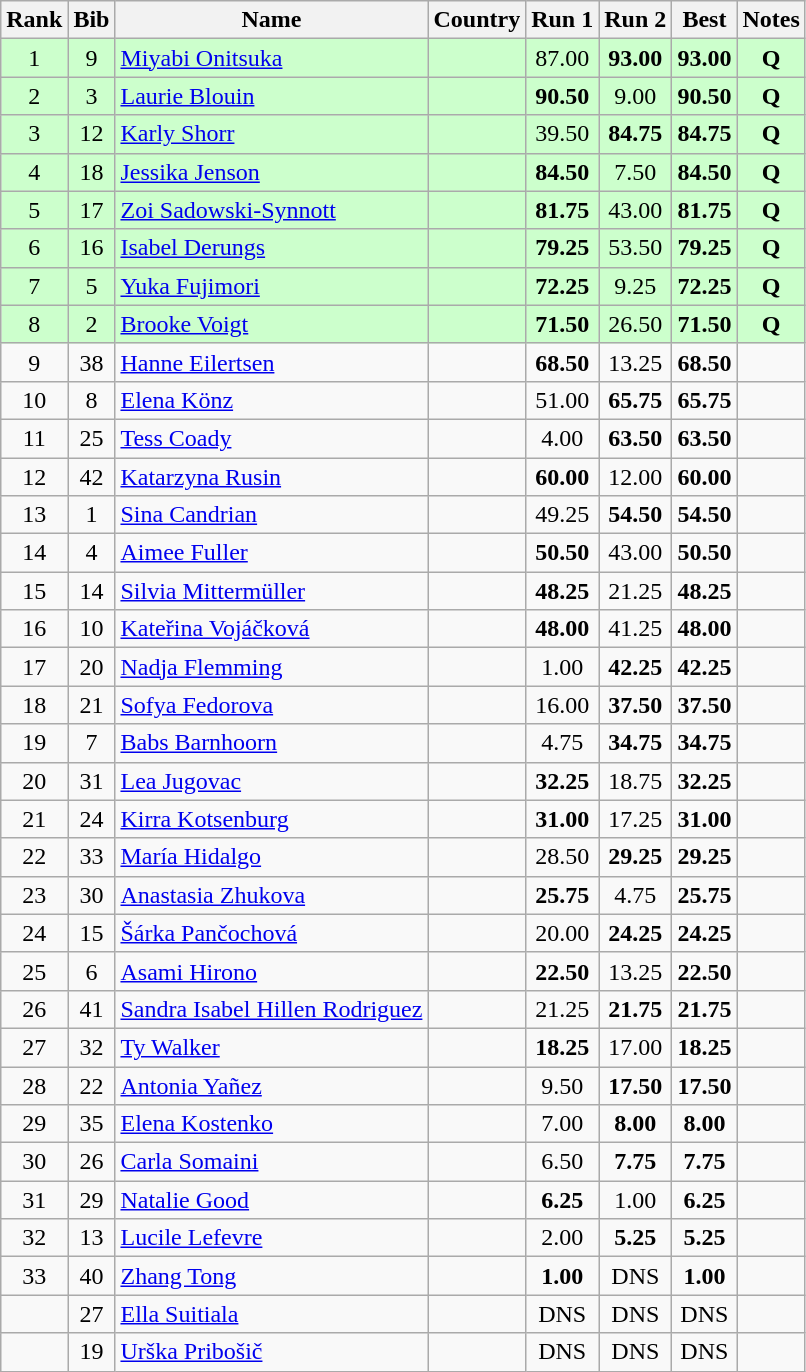<table class="wikitable sortable" style="text-align:center">
<tr>
<th>Rank</th>
<th>Bib</th>
<th>Name</th>
<th>Country</th>
<th>Run 1</th>
<th>Run 2</th>
<th>Best</th>
<th>Notes</th>
</tr>
<tr bgcolor="#ccffcc">
<td>1</td>
<td>9</td>
<td align=left><a href='#'>Miyabi Onitsuka</a></td>
<td align=left></td>
<td>87.00</td>
<td><strong>93.00</strong></td>
<td><strong>93.00</strong></td>
<td><strong>Q</strong></td>
</tr>
<tr bgcolor="#ccffcc">
<td>2</td>
<td>3</td>
<td align=left><a href='#'>Laurie Blouin</a></td>
<td align=left></td>
<td><strong>90.50</strong></td>
<td>9.00</td>
<td><strong>90.50</strong></td>
<td><strong>Q</strong></td>
</tr>
<tr bgcolor="#ccffcc">
<td>3</td>
<td>12</td>
<td align=left><a href='#'>Karly Shorr</a></td>
<td align=left></td>
<td>39.50</td>
<td><strong>84.75</strong></td>
<td><strong>84.75</strong></td>
<td><strong>Q</strong></td>
</tr>
<tr bgcolor="#ccffcc">
<td>4</td>
<td>18</td>
<td align=left><a href='#'>Jessika Jenson</a></td>
<td align=left></td>
<td><strong>84.50</strong></td>
<td>7.50</td>
<td><strong>84.50</strong></td>
<td><strong>Q</strong></td>
</tr>
<tr bgcolor="#ccffcc">
<td>5</td>
<td>17</td>
<td align=left><a href='#'>Zoi Sadowski-Synnott</a></td>
<td align=left></td>
<td><strong>81.75</strong></td>
<td>43.00</td>
<td><strong>81.75</strong></td>
<td><strong>Q</strong></td>
</tr>
<tr bgcolor="#ccffcc">
<td>6</td>
<td>16</td>
<td align=left><a href='#'>Isabel Derungs</a></td>
<td align=left></td>
<td><strong>79.25</strong></td>
<td>53.50</td>
<td><strong>79.25</strong></td>
<td><strong>Q</strong></td>
</tr>
<tr bgcolor="#ccffcc">
<td>7</td>
<td>5</td>
<td align=left><a href='#'>Yuka Fujimori</a></td>
<td align=left></td>
<td><strong>72.25</strong></td>
<td>9.25</td>
<td><strong>72.25</strong></td>
<td><strong>Q</strong></td>
</tr>
<tr bgcolor="#ccffcc">
<td>8</td>
<td>2</td>
<td align=left><a href='#'>Brooke Voigt</a></td>
<td align=left></td>
<td><strong>71.50</strong></td>
<td>26.50</td>
<td><strong>71.50</strong></td>
<td><strong>Q</strong></td>
</tr>
<tr>
<td>9</td>
<td>38</td>
<td align=left><a href='#'>Hanne Eilertsen</a></td>
<td align=left></td>
<td><strong>68.50</strong></td>
<td>13.25</td>
<td><strong>68.50</strong></td>
<td></td>
</tr>
<tr>
<td>10</td>
<td>8</td>
<td align=left><a href='#'>Elena Könz</a></td>
<td align=left></td>
<td>51.00</td>
<td><strong>65.75</strong></td>
<td><strong>65.75</strong></td>
<td></td>
</tr>
<tr>
<td>11</td>
<td>25</td>
<td align=left><a href='#'>Tess Coady</a></td>
<td align=left></td>
<td>4.00</td>
<td><strong>63.50</strong></td>
<td><strong>63.50</strong></td>
<td></td>
</tr>
<tr>
<td>12</td>
<td>42</td>
<td align=left><a href='#'>Katarzyna Rusin</a></td>
<td align=left></td>
<td><strong>60.00</strong></td>
<td>12.00</td>
<td><strong>60.00</strong></td>
<td></td>
</tr>
<tr>
<td>13</td>
<td>1</td>
<td align=left><a href='#'>Sina Candrian</a></td>
<td align=left></td>
<td>49.25</td>
<td><strong>54.50</strong></td>
<td><strong>54.50</strong></td>
<td></td>
</tr>
<tr>
<td>14</td>
<td>4</td>
<td align=left><a href='#'>Aimee Fuller</a></td>
<td align=left></td>
<td><strong>50.50</strong></td>
<td>43.00</td>
<td><strong>50.50</strong></td>
<td></td>
</tr>
<tr>
<td>15</td>
<td>14</td>
<td align=left><a href='#'>Silvia Mittermüller</a></td>
<td align=left></td>
<td><strong>48.25</strong></td>
<td>21.25</td>
<td><strong>48.25</strong></td>
<td></td>
</tr>
<tr>
<td>16</td>
<td>10</td>
<td align=left><a href='#'>Kateřina Vojáčková</a></td>
<td align=left></td>
<td><strong>48.00</strong></td>
<td>41.25</td>
<td><strong>48.00</strong></td>
<td></td>
</tr>
<tr>
<td>17</td>
<td>20</td>
<td align=left><a href='#'>Nadja Flemming</a></td>
<td align=left></td>
<td>1.00</td>
<td><strong>42.25</strong></td>
<td><strong>42.25</strong></td>
<td></td>
</tr>
<tr>
<td>18</td>
<td>21</td>
<td align=left><a href='#'>Sofya Fedorova</a></td>
<td align=left></td>
<td>16.00</td>
<td><strong>37.50</strong></td>
<td><strong>37.50</strong></td>
<td></td>
</tr>
<tr>
<td>19</td>
<td>7</td>
<td align=left><a href='#'>Babs Barnhoorn</a></td>
<td align=left></td>
<td>4.75</td>
<td><strong>34.75</strong></td>
<td><strong>34.75</strong></td>
<td></td>
</tr>
<tr>
<td>20</td>
<td>31</td>
<td align=left><a href='#'>Lea Jugovac</a></td>
<td align=left></td>
<td><strong>32.25</strong></td>
<td>18.75</td>
<td><strong>32.25</strong></td>
<td></td>
</tr>
<tr>
<td>21</td>
<td>24</td>
<td align=left><a href='#'>Kirra Kotsenburg</a></td>
<td align=left></td>
<td><strong>31.00</strong></td>
<td>17.25</td>
<td><strong>31.00</strong></td>
<td></td>
</tr>
<tr>
<td>22</td>
<td>33</td>
<td align=left><a href='#'>María Hidalgo</a></td>
<td align=left></td>
<td>28.50</td>
<td><strong>29.25</strong></td>
<td><strong>29.25</strong></td>
<td></td>
</tr>
<tr>
<td>23</td>
<td>30</td>
<td align=left><a href='#'>Anastasia Zhukova</a></td>
<td align=left></td>
<td><strong>25.75</strong></td>
<td>4.75</td>
<td><strong>25.75</strong></td>
<td></td>
</tr>
<tr>
<td>24</td>
<td>15</td>
<td align=left><a href='#'>Šárka Pančochová</a></td>
<td align=left></td>
<td>20.00</td>
<td><strong>24.25</strong></td>
<td><strong>24.25</strong></td>
<td></td>
</tr>
<tr>
<td>25</td>
<td>6</td>
<td align=left><a href='#'>Asami Hirono</a></td>
<td align=left></td>
<td><strong>22.50</strong></td>
<td>13.25</td>
<td><strong>22.50</strong></td>
<td></td>
</tr>
<tr>
<td>26</td>
<td>41</td>
<td align=left><a href='#'>Sandra Isabel Hillen Rodriguez</a></td>
<td align=left></td>
<td>21.25</td>
<td><strong>21.75</strong></td>
<td><strong>21.75</strong></td>
<td></td>
</tr>
<tr>
<td>27</td>
<td>32</td>
<td align=left><a href='#'>Ty Walker</a></td>
<td align=left></td>
<td><strong>18.25</strong></td>
<td>17.00</td>
<td><strong>18.25</strong></td>
<td></td>
</tr>
<tr>
<td>28</td>
<td>22</td>
<td align=left><a href='#'>Antonia Yañez</a></td>
<td align=left></td>
<td>9.50</td>
<td><strong>17.50</strong></td>
<td><strong>17.50</strong></td>
<td></td>
</tr>
<tr>
<td>29</td>
<td>35</td>
<td align=left><a href='#'>Elena Kostenko</a></td>
<td align=left></td>
<td>7.00</td>
<td><strong>8.00</strong></td>
<td><strong>8.00</strong></td>
<td></td>
</tr>
<tr>
<td>30</td>
<td>26</td>
<td align=left><a href='#'>Carla Somaini</a></td>
<td align=left></td>
<td>6.50</td>
<td><strong>7.75</strong></td>
<td><strong>7.75</strong></td>
<td></td>
</tr>
<tr>
<td>31</td>
<td>29</td>
<td align=left><a href='#'>Natalie Good</a></td>
<td align=left></td>
<td><strong>6.25</strong></td>
<td>1.00</td>
<td><strong>6.25</strong></td>
<td></td>
</tr>
<tr>
<td>32</td>
<td>13</td>
<td align=left><a href='#'>Lucile Lefevre</a></td>
<td align=left></td>
<td>2.00</td>
<td><strong>5.25</strong></td>
<td><strong>5.25</strong></td>
<td></td>
</tr>
<tr>
<td>33</td>
<td>40</td>
<td align=left><a href='#'>Zhang Tong</a></td>
<td align=left></td>
<td><strong>1.00</strong></td>
<td>DNS</td>
<td><strong>1.00</strong></td>
<td></td>
</tr>
<tr>
<td></td>
<td>27</td>
<td align=left><a href='#'>Ella Suitiala</a></td>
<td align=left></td>
<td>DNS</td>
<td>DNS</td>
<td>DNS</td>
<td></td>
</tr>
<tr>
<td></td>
<td>19</td>
<td align=left><a href='#'>Urška Pribošič</a></td>
<td align=left></td>
<td>DNS</td>
<td>DNS</td>
<td>DNS</td>
<td></td>
</tr>
</table>
